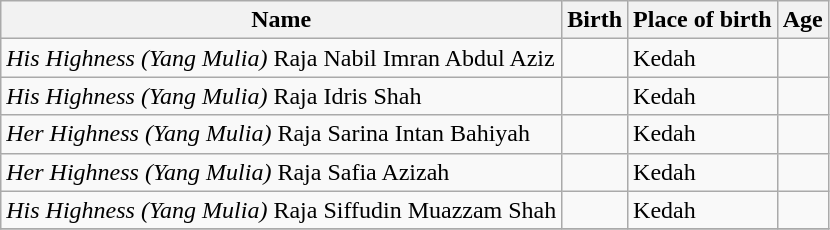<table Class="wikitable">
<tr>
<th>Name</th>
<th>Birth</th>
<th>Place of birth</th>
<th>Age</th>
</tr>
<tr>
<td><em>His Highness (Yang Mulia)</em> Raja Nabil Imran Abdul Aziz</td>
<td></td>
<td>Kedah</td>
<td></td>
</tr>
<tr>
<td><em>His Highness (Yang Mulia)</em> Raja Idris Shah</td>
<td></td>
<td>Kedah</td>
<td></td>
</tr>
<tr>
<td><em>Her Highness (Yang Mulia)</em> Raja Sarina Intan Bahiyah</td>
<td></td>
<td>Kedah</td>
<td></td>
</tr>
<tr>
<td><em>Her Highness (Yang Mulia)</em> Raja Safia Azizah</td>
<td></td>
<td>Kedah</td>
<td></td>
</tr>
<tr>
<td><em>His Highness (Yang Mulia)</em> Raja Siffudin Muazzam Shah</td>
<td></td>
<td>Kedah</td>
<td></td>
</tr>
<tr>
</tr>
</table>
